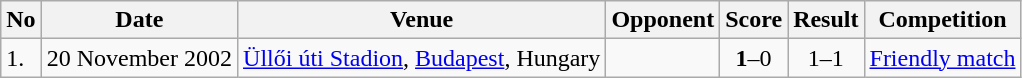<table class="wikitable" style="font-size:100%;">
<tr>
<th>No</th>
<th>Date</th>
<th>Venue</th>
<th>Opponent</th>
<th>Score</th>
<th>Result</th>
<th>Competition</th>
</tr>
<tr>
<td>1.</td>
<td>20 November 2002</td>
<td><a href='#'> Üllői úti Stadion</a>,  <a href='#'>Budapest</a>, Hungary</td>
<td></td>
<td align=center><strong>1</strong>–0</td>
<td align=center>1–1</td>
<td><a href='#'> Friendly match</a></td>
</tr>
</table>
